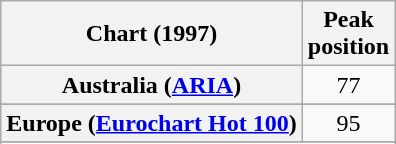<table class="wikitable sortable plainrowheaders" style="text-align:center">
<tr>
<th>Chart (1997)</th>
<th>Peak<br>position</th>
</tr>
<tr>
<th scope="row">Australia (<a href='#'>ARIA</a>)</th>
<td>77</td>
</tr>
<tr>
</tr>
<tr>
</tr>
<tr>
</tr>
<tr>
<th scope="row">Europe (<a href='#'>Eurochart Hot 100</a>)</th>
<td>95</td>
</tr>
<tr>
</tr>
<tr>
</tr>
<tr>
</tr>
<tr>
</tr>
<tr>
</tr>
<tr>
</tr>
<tr>
</tr>
<tr>
</tr>
<tr>
</tr>
<tr>
</tr>
<tr>
</tr>
<tr>
</tr>
<tr>
</tr>
<tr>
</tr>
<tr>
</tr>
</table>
